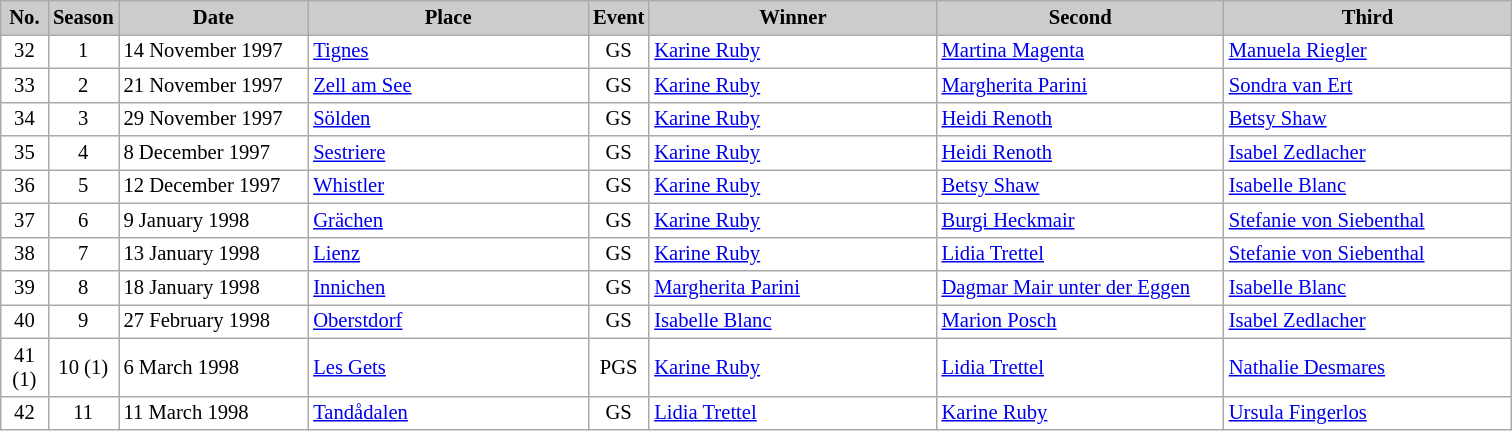<table class="wikitable plainrowheaders" style="background:#fff; font-size:86%; border:grey solid 1px; border-collapse:collapse;">
<tr style="background:#ccc; text-align:center;">
<th scope="col" style="background:#ccc; width:25px;">No.</th>
<th scope="col" style="background:#ccc; width:30px;">Season</th>
<th scope="col" style="background:#ccc; width:120px;">Date</th>
<th scope="col" style="background:#ccc; width:180px;">Place</th>
<th scope="col" style="background:#ccc; width:15px;">Event</th>
<th scope="col" style="background:#ccc; width:185px;">Winner</th>
<th scope="col" style="background:#ccc; width:185px;">Second</th>
<th scope="col" style="background:#ccc; width:185px;">Third</th>
</tr>
<tr>
<td align=center>32</td>
<td align=center>1</td>
<td>14 November 1997</td>
<td> <a href='#'>Tignes</a></td>
<td align=center>GS</td>
<td> <a href='#'>Karine Ruby</a></td>
<td> <a href='#'>Martina Magenta</a></td>
<td> <a href='#'>Manuela Riegler</a></td>
</tr>
<tr>
<td align=center>33</td>
<td align=center>2</td>
<td>21 November 1997</td>
<td> <a href='#'>Zell am See</a></td>
<td align=center>GS</td>
<td> <a href='#'>Karine Ruby</a></td>
<td> <a href='#'>Margherita Parini</a></td>
<td> <a href='#'>Sondra van Ert</a></td>
</tr>
<tr>
<td align=center>34</td>
<td align=center>3</td>
<td>29 November 1997</td>
<td> <a href='#'>Sölden</a></td>
<td align=center>GS</td>
<td> <a href='#'>Karine Ruby</a></td>
<td> <a href='#'>Heidi Renoth</a></td>
<td> <a href='#'>Betsy Shaw</a></td>
</tr>
<tr>
<td align=center>35</td>
<td align=center>4</td>
<td>8 December 1997</td>
<td> <a href='#'>Sestriere</a></td>
<td align=center>GS</td>
<td> <a href='#'>Karine Ruby</a></td>
<td> <a href='#'>Heidi Renoth</a></td>
<td> <a href='#'>Isabel Zedlacher</a></td>
</tr>
<tr>
<td align=center>36</td>
<td align=center>5</td>
<td>12 December 1997</td>
<td> <a href='#'>Whistler</a></td>
<td align=center>GS</td>
<td> <a href='#'>Karine Ruby</a></td>
<td> <a href='#'>Betsy Shaw</a></td>
<td> <a href='#'>Isabelle Blanc</a></td>
</tr>
<tr>
<td align=center>37</td>
<td align=center>6</td>
<td>9 January 1998</td>
<td> <a href='#'>Grächen</a></td>
<td align=center>GS</td>
<td> <a href='#'>Karine Ruby</a></td>
<td> <a href='#'>Burgi Heckmair</a></td>
<td> <a href='#'>Stefanie von Siebenthal</a></td>
</tr>
<tr>
<td align=center>38</td>
<td align=center>7</td>
<td>13 January 1998</td>
<td> <a href='#'>Lienz</a></td>
<td align=center>GS</td>
<td> <a href='#'>Karine Ruby</a></td>
<td> <a href='#'>Lidia Trettel</a></td>
<td> <a href='#'>Stefanie von Siebenthal</a></td>
</tr>
<tr>
<td align=center>39</td>
<td align=center>8</td>
<td>18 January 1998</td>
<td> <a href='#'>Innichen</a></td>
<td align=center>GS</td>
<td> <a href='#'>Margherita Parini</a></td>
<td> <a href='#'>Dagmar Mair unter der Eggen</a></td>
<td> <a href='#'>Isabelle Blanc</a></td>
</tr>
<tr>
<td align=center>40</td>
<td align=center>9</td>
<td>27 February 1998</td>
<td> <a href='#'>Oberstdorf</a></td>
<td align=center>GS</td>
<td> <a href='#'>Isabelle Blanc</a></td>
<td> <a href='#'>Marion Posch</a></td>
<td> <a href='#'>Isabel Zedlacher</a></td>
</tr>
<tr>
<td align=center>41 (1)</td>
<td align=center>10 (1)</td>
<td>6 March 1998</td>
<td> <a href='#'>Les Gets</a></td>
<td align=center>PGS</td>
<td> <a href='#'>Karine Ruby</a></td>
<td> <a href='#'>Lidia Trettel</a></td>
<td> <a href='#'>Nathalie Desmares</a></td>
</tr>
<tr>
<td align=center>42</td>
<td align=center>11</td>
<td>11 March 1998</td>
<td> <a href='#'>Tandådalen</a></td>
<td align=center>GS</td>
<td> <a href='#'>Lidia Trettel</a></td>
<td> <a href='#'>Karine Ruby</a></td>
<td> <a href='#'>Ursula Fingerlos</a></td>
</tr>
</table>
